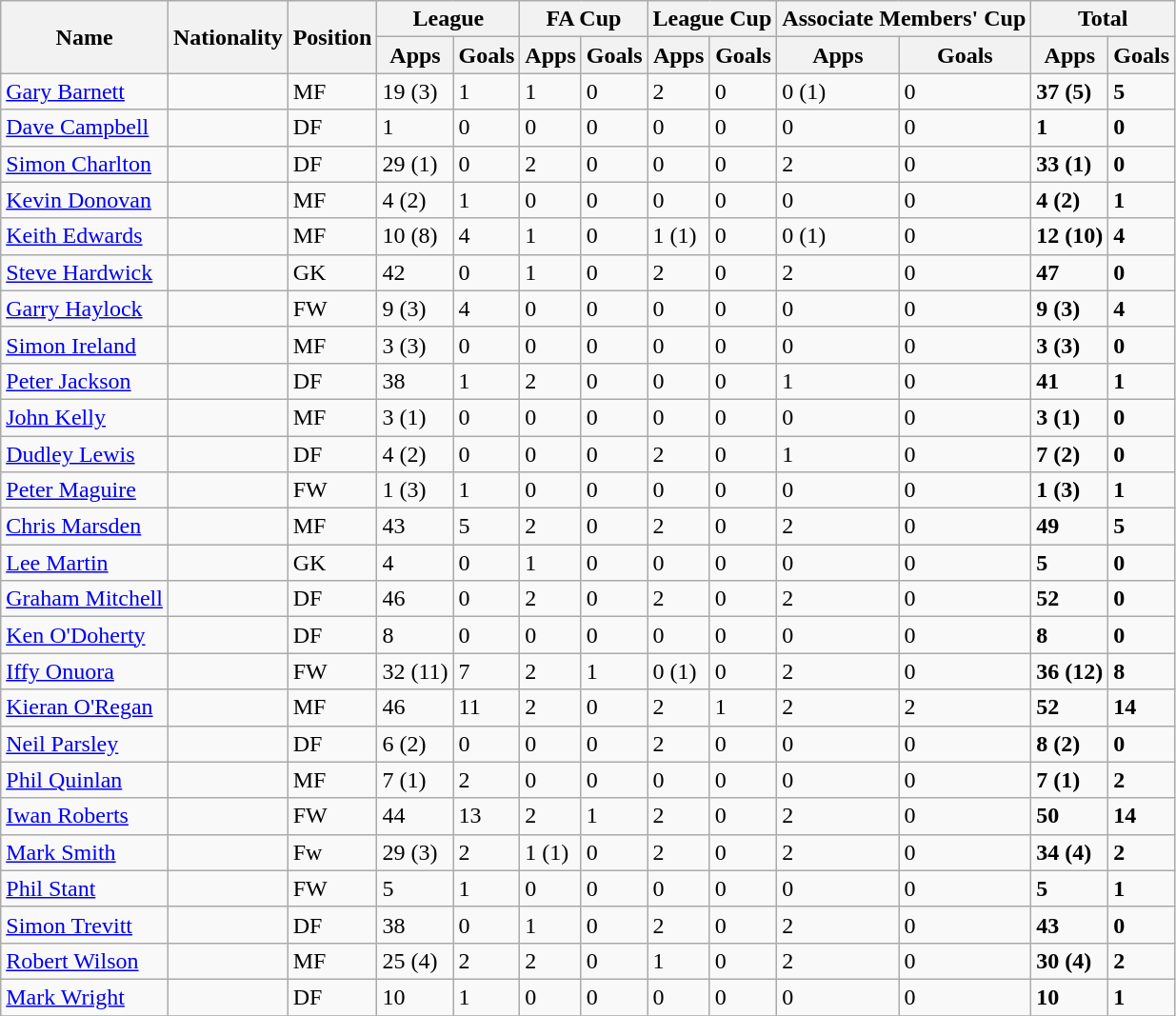<table class="wikitable sortable">
<tr>
<th scope=col rowspan=2>Name</th>
<th scope=col rowspan=2>Nationality</th>
<th scope=col rowspan=2>Position</th>
<th colspan=2>League</th>
<th colspan=2>FA Cup</th>
<th colspan=2>League Cup</th>
<th colspan=2>Associate Members' Cup</th>
<th colspan=2>Total</th>
</tr>
<tr>
<th>Apps</th>
<th>Goals</th>
<th>Apps</th>
<th>Goals</th>
<th>Apps</th>
<th>Goals</th>
<th>Apps</th>
<th>Goals</th>
<th>Apps</th>
<th>Goals</th>
</tr>
<tr>
<td><a href='#'>Gary Barnett</a></td>
<td></td>
<td>MF</td>
<td>19 (3)</td>
<td>1</td>
<td>1</td>
<td>0</td>
<td>2</td>
<td>0</td>
<td>0 (1)</td>
<td>0</td>
<td><strong>37 (5)</strong></td>
<td><strong>5</strong></td>
</tr>
<tr>
<td><a href='#'>Dave Campbell</a></td>
<td></td>
<td>DF</td>
<td>1</td>
<td>0</td>
<td>0</td>
<td>0</td>
<td>0</td>
<td>0</td>
<td>0</td>
<td>0</td>
<td><strong>1</strong></td>
<td><strong>0</strong></td>
</tr>
<tr>
<td><a href='#'>Simon Charlton</a></td>
<td></td>
<td>DF</td>
<td>29 (1)</td>
<td>0</td>
<td>2</td>
<td>0</td>
<td>0</td>
<td>0</td>
<td>2</td>
<td>0</td>
<td><strong>33 (1)</strong></td>
<td><strong>0</strong></td>
</tr>
<tr>
<td><a href='#'>Kevin Donovan</a></td>
<td></td>
<td>MF</td>
<td>4 (2)</td>
<td>1</td>
<td>0</td>
<td>0</td>
<td>0</td>
<td>0</td>
<td>0</td>
<td>0</td>
<td><strong>4 (2)</strong></td>
<td><strong>1</strong></td>
</tr>
<tr>
<td><a href='#'>Keith Edwards</a></td>
<td></td>
<td>MF</td>
<td>10 (8)</td>
<td>4</td>
<td>1</td>
<td>0</td>
<td>1 (1)</td>
<td>0</td>
<td>0 (1)</td>
<td>0</td>
<td><strong>12 (10)</strong></td>
<td><strong>4</strong></td>
</tr>
<tr>
<td><a href='#'>Steve Hardwick</a></td>
<td></td>
<td>GK</td>
<td>42</td>
<td>0</td>
<td>1</td>
<td>0</td>
<td>2</td>
<td>0</td>
<td>2</td>
<td>0</td>
<td><strong>47</strong></td>
<td><strong>0</strong></td>
</tr>
<tr>
<td><a href='#'>Garry Haylock</a></td>
<td></td>
<td>FW</td>
<td>9 (3)</td>
<td>4</td>
<td>0</td>
<td>0</td>
<td>0</td>
<td>0</td>
<td>0</td>
<td>0</td>
<td><strong>9 (3)</strong></td>
<td><strong>4</strong></td>
</tr>
<tr>
<td><a href='#'>Simon Ireland</a></td>
<td></td>
<td>MF</td>
<td>3 (3)</td>
<td>0</td>
<td>0</td>
<td>0</td>
<td>0</td>
<td>0</td>
<td>0</td>
<td>0</td>
<td><strong>3 (3)</strong></td>
<td><strong>0</strong></td>
</tr>
<tr>
<td><a href='#'>Peter Jackson</a></td>
<td></td>
<td>DF</td>
<td>38</td>
<td>1</td>
<td>2</td>
<td>0</td>
<td>0</td>
<td>0</td>
<td>1</td>
<td>0</td>
<td><strong>41</strong></td>
<td><strong>1</strong></td>
</tr>
<tr>
<td><a href='#'>John Kelly</a></td>
<td></td>
<td>MF</td>
<td>3 (1)</td>
<td>0</td>
<td>0</td>
<td>0</td>
<td>0</td>
<td>0</td>
<td>0</td>
<td>0</td>
<td><strong>3 (1)</strong></td>
<td><strong>0</strong></td>
</tr>
<tr>
<td><a href='#'>Dudley Lewis</a></td>
<td></td>
<td>DF</td>
<td>4 (2)</td>
<td>0</td>
<td>0</td>
<td>0</td>
<td>2</td>
<td>0</td>
<td>1</td>
<td>0</td>
<td><strong>7 (2)</strong></td>
<td><strong>0</strong></td>
</tr>
<tr>
<td><a href='#'>Peter Maguire</a></td>
<td></td>
<td>FW</td>
<td>1 (3)</td>
<td>1</td>
<td>0</td>
<td>0</td>
<td>0</td>
<td>0</td>
<td>0</td>
<td>0</td>
<td><strong>1 (3)</strong></td>
<td><strong>1</strong></td>
</tr>
<tr>
<td><a href='#'>Chris Marsden</a></td>
<td></td>
<td>MF</td>
<td>43</td>
<td>5</td>
<td>2</td>
<td>0</td>
<td>2</td>
<td>0</td>
<td>2</td>
<td>0</td>
<td><strong>49</strong></td>
<td><strong>5</strong></td>
</tr>
<tr>
<td><a href='#'>Lee Martin</a></td>
<td></td>
<td>GK</td>
<td>4</td>
<td>0</td>
<td>1</td>
<td>0</td>
<td>0</td>
<td>0</td>
<td>0</td>
<td>0</td>
<td><strong>5</strong></td>
<td><strong>0</strong></td>
</tr>
<tr>
<td><a href='#'>Graham Mitchell</a></td>
<td></td>
<td>DF</td>
<td>46</td>
<td>0</td>
<td>2</td>
<td>0</td>
<td>2</td>
<td>0</td>
<td>2</td>
<td>0</td>
<td><strong>52</strong></td>
<td><strong>0</strong></td>
</tr>
<tr>
<td><a href='#'>Ken O'Doherty</a></td>
<td></td>
<td>DF</td>
<td>8</td>
<td>0</td>
<td>0</td>
<td>0</td>
<td>0</td>
<td>0</td>
<td>0</td>
<td>0</td>
<td><strong>8</strong></td>
<td><strong>0</strong></td>
</tr>
<tr>
<td><a href='#'>Iffy Onuora</a></td>
<td></td>
<td>FW</td>
<td>32 (11)</td>
<td>7</td>
<td>2</td>
<td>1</td>
<td>0 (1)</td>
<td>0</td>
<td>2</td>
<td>0</td>
<td><strong>36 (12)</strong></td>
<td><strong>8</strong></td>
</tr>
<tr>
<td><a href='#'>Kieran O'Regan</a></td>
<td></td>
<td>MF</td>
<td>46</td>
<td>11</td>
<td>2</td>
<td>0</td>
<td>2</td>
<td>1</td>
<td>2</td>
<td>2</td>
<td><strong>52</strong></td>
<td><strong>14</strong></td>
</tr>
<tr>
<td><a href='#'>Neil Parsley</a></td>
<td></td>
<td>DF</td>
<td>6 (2)</td>
<td>0</td>
<td>0</td>
<td>0</td>
<td>2</td>
<td>0</td>
<td>0</td>
<td>0</td>
<td><strong>8 (2)</strong></td>
<td><strong>0</strong></td>
</tr>
<tr>
<td><a href='#'>Phil Quinlan</a></td>
<td></td>
<td>MF</td>
<td>7 (1)</td>
<td>2</td>
<td>0</td>
<td>0</td>
<td>0</td>
<td>0</td>
<td>0</td>
<td>0</td>
<td><strong>7 (1)</strong></td>
<td><strong>2</strong></td>
</tr>
<tr>
<td><a href='#'>Iwan Roberts</a></td>
<td></td>
<td>FW</td>
<td>44</td>
<td>13</td>
<td>2</td>
<td>1</td>
<td>2</td>
<td>0</td>
<td>2</td>
<td>0</td>
<td><strong>50</strong></td>
<td><strong>14</strong></td>
</tr>
<tr>
<td><a href='#'>Mark Smith</a></td>
<td></td>
<td>Fw</td>
<td>29 (3)</td>
<td>2</td>
<td>1 (1)</td>
<td>0</td>
<td>2</td>
<td>0</td>
<td>2</td>
<td>0</td>
<td><strong>34 (4)</strong></td>
<td><strong>2</strong></td>
</tr>
<tr>
<td><a href='#'>Phil Stant</a></td>
<td></td>
<td>FW</td>
<td>5</td>
<td>1</td>
<td>0</td>
<td>0</td>
<td>0</td>
<td>0</td>
<td>0</td>
<td>0</td>
<td><strong>5</strong></td>
<td><strong>1</strong></td>
</tr>
<tr>
<td><a href='#'>Simon Trevitt</a></td>
<td></td>
<td>DF</td>
<td>38</td>
<td>0</td>
<td>1</td>
<td>0</td>
<td>2</td>
<td>0</td>
<td>2</td>
<td>0</td>
<td><strong>43</strong></td>
<td><strong>0</strong></td>
</tr>
<tr>
<td><a href='#'>Robert Wilson</a></td>
<td></td>
<td>MF</td>
<td>25 (4)</td>
<td>2</td>
<td>2</td>
<td>0</td>
<td>1</td>
<td>0</td>
<td>2</td>
<td>0</td>
<td><strong>30 (4)</strong></td>
<td><strong>2</strong></td>
</tr>
<tr>
<td><a href='#'>Mark Wright</a></td>
<td></td>
<td>DF</td>
<td>10</td>
<td>1</td>
<td>0</td>
<td>0</td>
<td>0</td>
<td>0</td>
<td>0</td>
<td>0</td>
<td><strong>10</strong></td>
<td><strong>1</strong></td>
</tr>
<tr>
</tr>
</table>
